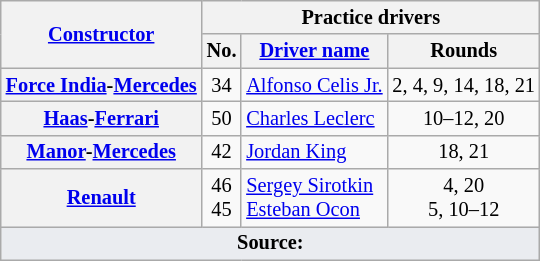<table class="wikitable" style="font-size:85%">
<tr>
<th scope="col" rowspan="2"><a href='#'>Constructor</a></th>
<th colspan="3" scope="col" class="unsortable">Practice drivers</th>
</tr>
<tr>
<th class="unsortable">No.</th>
<th scope="col" class="unsortable"><a href='#'>Driver name</a></th>
<th class="unsortable">Rounds</th>
</tr>
<tr>
<th nowrap><a href='#'>Force India</a>-<a href='#'>Mercedes</a></th>
<td align="center" nowrap>34</td>
<td nowrap> <a href='#'>Alfonso Celis Jr.</a></td>
<td align="center" nowrap>2, 4, 9, 14, 18, 21</td>
</tr>
<tr>
<th nowrap><a href='#'>Haas</a>-<a href='#'>Ferrari</a></th>
<td align="center" nowrap>50</td>
<td nowrap> <a href='#'>Charles Leclerc</a></td>
<td align="center" nowrap>10–12, 20</td>
</tr>
<tr>
<th nowrap><a href='#'>Manor</a>-<a href='#'>Mercedes</a></th>
<td align="center" nowrap>42</td>
<td nowrap> <a href='#'>Jordan King</a></td>
<td align="center" nowrap>18, 21</td>
</tr>
<tr>
<th nowrap><a href='#'>Renault</a></th>
<td align="center" nowrap>46<br>45</td>
<td nowrap> <a href='#'>Sergey Sirotkin</a><br> <a href='#'>Esteban Ocon</a></td>
<td align="center" nowrap>4, 20<br>5, 10–12</td>
</tr>
<tr class="sortbottom">
<td colspan="7" style="background-color:#EAECF0;text-align:center"><strong>Source:</strong></td>
</tr>
</table>
